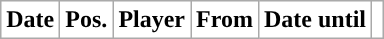<table class="wikitable plainrowheaders sortable">
<tr>
<th style="background-color:white;">Date</th>
<th style="background-color:white;">Pos.</th>
<th style="background-color:white;">Player</th>
<th style="background-color:white;">From</th>
<th style="background-color:white;">Date until</th>
<th style="background-color:white;"></th>
</tr>
</table>
